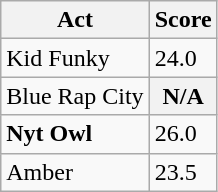<table class="wikitable">
<tr>
<th>Act</th>
<th>Score</th>
</tr>
<tr>
<td>Kid Funky</td>
<td>24.0</td>
</tr>
<tr>
<td>Blue Rap City</td>
<th>N/A</th>
</tr>
<tr>
<td><strong>Nyt Owl</strong></td>
<td>26.0</td>
</tr>
<tr>
<td>Amber</td>
<td>23.5</td>
</tr>
</table>
